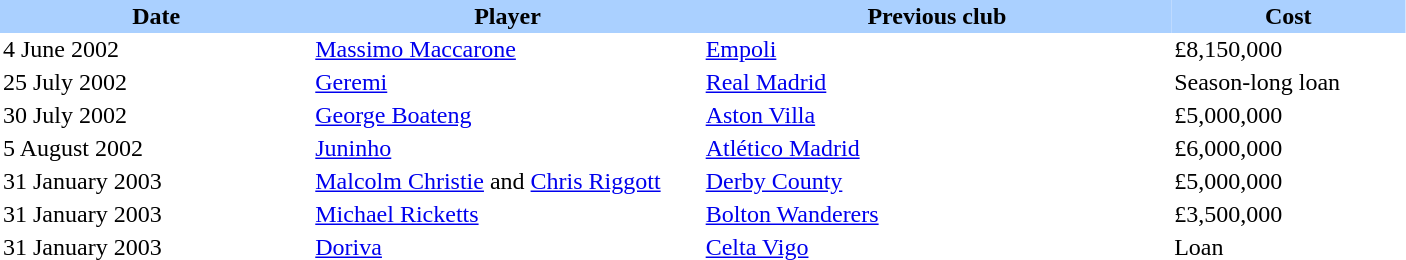<table border="0" cellspacing="0" cellpadding="2">
<tr style="background:#aad0ff;">
<th width=20%>Date</th>
<th width=25%>Player</th>
<th width=30%>Previous club</th>
<th width=15%>Cost</th>
</tr>
<tr>
<td>4 June 2002</td>
<td> <a href='#'>Massimo Maccarone</a></td>
<td> <a href='#'>Empoli</a></td>
<td>£8,150,000</td>
</tr>
<tr>
<td>25 July 2002</td>
<td> <a href='#'>Geremi</a></td>
<td> <a href='#'>Real Madrid</a></td>
<td>Season-long loan</td>
</tr>
<tr>
<td>30 July 2002</td>
<td>  <a href='#'>George Boateng</a></td>
<td><a href='#'>Aston Villa</a></td>
<td>£5,000,000</td>
</tr>
<tr>
<td>5 August 2002</td>
<td>  <a href='#'>Juninho</a></td>
<td> <a href='#'>Atlético Madrid</a></td>
<td>£6,000,000</td>
</tr>
<tr>
<td>31 January 2003</td>
<td> <a href='#'>Malcolm Christie</a> and <a href='#'>Chris Riggott</a></td>
<td><a href='#'>Derby County</a></td>
<td>£5,000,000</td>
</tr>
<tr>
<td>31 January 2003</td>
<td> <a href='#'>Michael Ricketts</a></td>
<td><a href='#'>Bolton Wanderers</a></td>
<td>£3,500,000</td>
</tr>
<tr>
<td>31 January 2003</td>
<td>  <a href='#'>Doriva</a></td>
<td> <a href='#'>Celta Vigo</a></td>
<td>Loan</td>
</tr>
</table>
